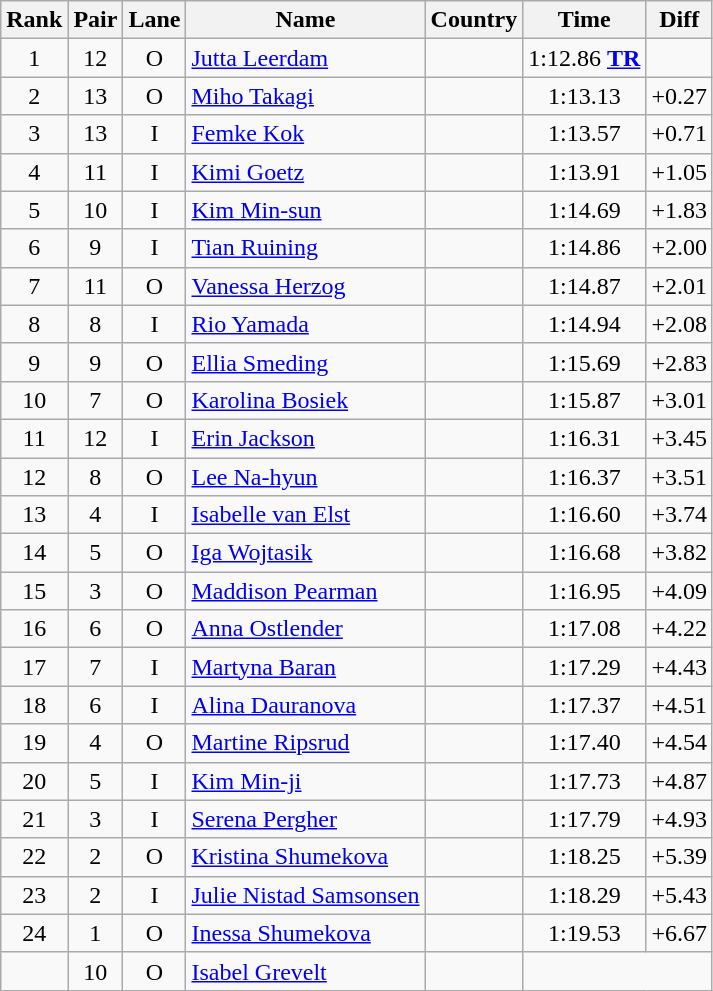<table class="wikitable sortable" style="text-align:center">
<tr>
<th>Rank</th>
<th>Pair</th>
<th>Lane</th>
<th>Name</th>
<th>Country</th>
<th>Time</th>
<th>Diff</th>
</tr>
<tr>
<td>1</td>
<td>12</td>
<td>O</td>
<td align=left><a href='#'>Jutta Leerdam</a></td>
<td align=left></td>
<td>1:12.86 <strong><a href='#'>TR</a></strong></td>
<td></td>
</tr>
<tr>
<td>2</td>
<td>13</td>
<td>O</td>
<td align=left><a href='#'>Miho Takagi</a></td>
<td align=left></td>
<td>1:13.13</td>
<td>+0.27</td>
</tr>
<tr>
<td>3</td>
<td>13</td>
<td>I</td>
<td align=left><a href='#'>Femke Kok</a></td>
<td align=left></td>
<td>1:13.57</td>
<td>+0.71</td>
</tr>
<tr>
<td>4</td>
<td>11</td>
<td>I</td>
<td align=left><a href='#'>Kimi Goetz</a></td>
<td align=left></td>
<td>1:13.91</td>
<td>+1.05</td>
</tr>
<tr>
<td>5</td>
<td>10</td>
<td>I</td>
<td align=left><a href='#'>Kim Min-sun</a></td>
<td align=left></td>
<td>1:14.69</td>
<td>+1.83</td>
</tr>
<tr>
<td>6</td>
<td>9</td>
<td>I</td>
<td align=left><a href='#'>Tian Ruining</a></td>
<td align=left></td>
<td>1:14.86</td>
<td>+2.00</td>
</tr>
<tr>
<td>7</td>
<td>11</td>
<td>O</td>
<td align=left><a href='#'>Vanessa Herzog</a></td>
<td align=left></td>
<td>1:14.87</td>
<td>+2.01</td>
</tr>
<tr>
<td>8</td>
<td>8</td>
<td>I</td>
<td align=left><a href='#'>Rio Yamada</a></td>
<td align=left></td>
<td>1:14.94</td>
<td>+2.08</td>
</tr>
<tr>
<td>9</td>
<td>9</td>
<td>O</td>
<td align=left><a href='#'>Ellia Smeding</a></td>
<td align=left></td>
<td>1:15.69</td>
<td>+2.83</td>
</tr>
<tr>
<td>10</td>
<td>7</td>
<td>O</td>
<td align=left><a href='#'>Karolina Bosiek</a></td>
<td align=left></td>
<td>1:15.87</td>
<td>+3.01</td>
</tr>
<tr>
<td>11</td>
<td>12</td>
<td>I</td>
<td align=left><a href='#'>Erin Jackson</a></td>
<td align=left></td>
<td>1:16.31</td>
<td>+3.45</td>
</tr>
<tr>
<td>12</td>
<td>8</td>
<td>O</td>
<td align=left><a href='#'>Lee Na-hyun</a></td>
<td align=left></td>
<td>1:16.37</td>
<td>+3.51</td>
</tr>
<tr>
<td>13</td>
<td>4</td>
<td>I</td>
<td align=left><a href='#'>Isabelle van Elst</a></td>
<td align=left></td>
<td>1:16.60</td>
<td>+3.74</td>
</tr>
<tr>
<td>14</td>
<td>5</td>
<td>O</td>
<td align=left><a href='#'>Iga Wojtasik</a></td>
<td align=left></td>
<td>1:16.68</td>
<td>+3.82</td>
</tr>
<tr>
<td>15</td>
<td>3</td>
<td>O</td>
<td align=left><a href='#'>Maddison Pearman</a></td>
<td align=left></td>
<td>1:16.95</td>
<td>+4.09</td>
</tr>
<tr>
<td>16</td>
<td>6</td>
<td>O</td>
<td align=left><a href='#'>Anna Ostlender</a></td>
<td align=left></td>
<td>1:17.08</td>
<td>+4.22</td>
</tr>
<tr>
<td>17</td>
<td>7</td>
<td>I</td>
<td align=left><a href='#'>Martyna Baran</a></td>
<td align=left></td>
<td>1:17.29</td>
<td>+4.43</td>
</tr>
<tr>
<td>18</td>
<td>6</td>
<td>I</td>
<td align=left><a href='#'>Alina Dauranova</a></td>
<td align=left></td>
<td>1:17.37</td>
<td>+4.51</td>
</tr>
<tr>
<td>19</td>
<td>4</td>
<td>O</td>
<td align=left><a href='#'>Martine Ripsrud</a></td>
<td align=left></td>
<td>1:17.40</td>
<td>+4.54</td>
</tr>
<tr>
<td>20</td>
<td>5</td>
<td>I</td>
<td align=left><a href='#'>Kim Min-ji</a></td>
<td align=left></td>
<td>1:17.73</td>
<td>+4.87</td>
</tr>
<tr>
<td>21</td>
<td>3</td>
<td>I</td>
<td align=left><a href='#'>Serena Pergher</a></td>
<td align=left></td>
<td>1:17.79</td>
<td>+4.93</td>
</tr>
<tr>
<td>22</td>
<td>2</td>
<td>O</td>
<td align=left><a href='#'>Kristina Shumekova</a></td>
<td align=left></td>
<td>1:18.25</td>
<td>+5.39</td>
</tr>
<tr>
<td>23</td>
<td>2</td>
<td>I</td>
<td align=left><a href='#'>Julie Nistad Samsonsen</a></td>
<td align=left></td>
<td>1:18.29</td>
<td>+5.43</td>
</tr>
<tr>
<td>24</td>
<td>1</td>
<td>O</td>
<td align=left><a href='#'>Inessa Shumekova</a></td>
<td align=left></td>
<td>1:19.53</td>
<td>+6.67</td>
</tr>
<tr>
<td></td>
<td>10</td>
<td>O</td>
<td align=left><a href='#'>Isabel Grevelt</a></td>
<td align=left></td>
<td colspan=2></td>
</tr>
</table>
